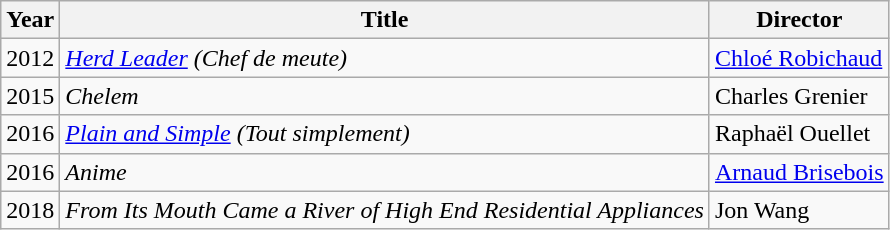<table class="wikitable">
<tr>
<th>Year</th>
<th>Title</th>
<th>Director</th>
</tr>
<tr>
<td>2012</td>
<td><em><a href='#'>Herd Leader</a> (Chef de meute)</em></td>
<td><a href='#'>Chloé Robichaud</a></td>
</tr>
<tr>
<td>2015</td>
<td><em>Chelem</em></td>
<td>Charles Grenier</td>
</tr>
<tr>
<td>2016</td>
<td><em><a href='#'>Plain and Simple</a> (Tout simplement)</em></td>
<td>Raphaël Ouellet</td>
</tr>
<tr>
<td>2016</td>
<td><em>Anime</em></td>
<td><a href='#'>Arnaud Brisebois</a></td>
</tr>
<tr>
<td>2018</td>
<td><em>From Its Mouth Came a River of High End Residential Appliances</em></td>
<td>Jon Wang</td>
</tr>
</table>
